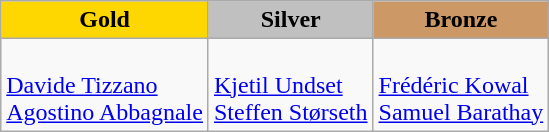<table class="wikitable">
<tr align="center">
<td bgcolor="gold"><strong>Gold</strong></td>
<td bgcolor="silver"><strong>Silver</strong></td>
<td bgcolor="CC9966"><strong>Bronze</strong></td>
</tr>
<tr valign="top">
<td><br><a href='#'>Davide Tizzano</a><br><a href='#'>Agostino Abbagnale</a></td>
<td><br><a href='#'>Kjetil Undset</a><br><a href='#'>Steffen Størseth</a></td>
<td><br><a href='#'>Frédéric Kowal</a><br><a href='#'>Samuel Barathay</a></td>
</tr>
</table>
